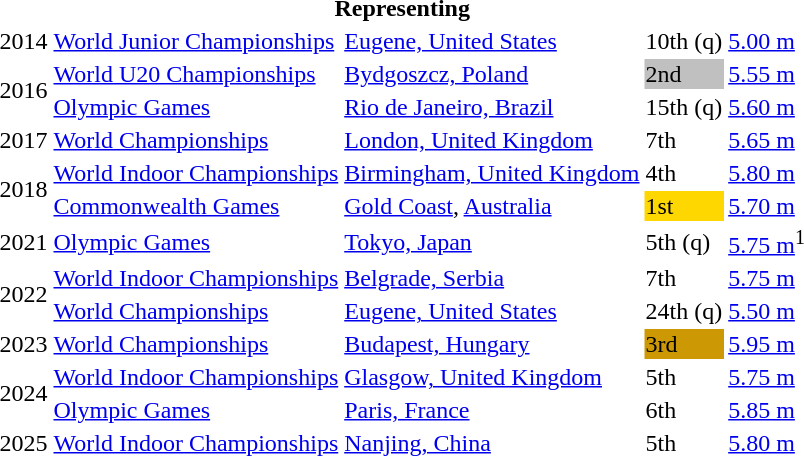<table>
<tr>
<th colspan="6">Representing </th>
</tr>
<tr>
<td>2014</td>
<td><a href='#'>World Junior Championships</a></td>
<td><a href='#'>Eugene, United States</a></td>
<td>10th (q)</td>
<td><a href='#'>5.00 m</a></td>
</tr>
<tr>
<td rowspan=2>2016</td>
<td><a href='#'>World U20 Championships</a></td>
<td><a href='#'>Bydgoszcz, Poland</a></td>
<td bgcolor=silver>2nd</td>
<td><a href='#'>5.55 m</a></td>
</tr>
<tr>
<td><a href='#'>Olympic Games</a></td>
<td><a href='#'>Rio de Janeiro, Brazil</a></td>
<td>15th (q)</td>
<td><a href='#'>5.60 m</a></td>
</tr>
<tr>
<td>2017</td>
<td><a href='#'>World Championships</a></td>
<td><a href='#'>London, United Kingdom</a></td>
<td>7th</td>
<td><a href='#'>5.65 m</a></td>
</tr>
<tr>
<td rowspan=2>2018</td>
<td><a href='#'>World Indoor Championships</a></td>
<td><a href='#'>Birmingham, United Kingdom</a></td>
<td>4th</td>
<td><a href='#'>5.80 m</a></td>
</tr>
<tr>
<td><a href='#'>Commonwealth Games</a></td>
<td><a href='#'>Gold Coast</a>, <a href='#'>Australia</a></td>
<td bgcolor=gold>1st</td>
<td><a href='#'>5.70 m</a></td>
</tr>
<tr>
<td>2021</td>
<td><a href='#'>Olympic Games</a></td>
<td><a href='#'>Tokyo, Japan</a></td>
<td>5th (q)</td>
<td><a href='#'>5.75 m</a><sup>1</sup></td>
</tr>
<tr>
<td rowspan=2>2022</td>
<td><a href='#'>World Indoor Championships</a></td>
<td><a href='#'>Belgrade, Serbia</a></td>
<td>7th</td>
<td><a href='#'>5.75 m</a></td>
</tr>
<tr>
<td><a href='#'>World Championships</a></td>
<td><a href='#'>Eugene, United States</a></td>
<td>24th (q)</td>
<td><a href='#'>5.50 m</a></td>
</tr>
<tr>
<td>2023</td>
<td><a href='#'>World Championships</a></td>
<td><a href='#'>Budapest, Hungary</a></td>
<td bgcolor=cc9905>3rd</td>
<td><a href='#'>5.95 m</a></td>
</tr>
<tr>
<td rowspan=2>2024</td>
<td><a href='#'>World Indoor Championships</a></td>
<td><a href='#'>Glasgow, United Kingdom</a></td>
<td>5th</td>
<td><a href='#'>5.75 m</a></td>
</tr>
<tr>
<td><a href='#'>Olympic Games</a></td>
<td><a href='#'>Paris, France</a></td>
<td>6th</td>
<td><a href='#'>5.85 m</a></td>
</tr>
<tr>
<td>2025</td>
<td><a href='#'>World Indoor Championships</a></td>
<td><a href='#'>Nanjing, China</a></td>
<td>5th</td>
<td><a href='#'>5.80 m</a></td>
</tr>
<tr>
</tr>
</table>
